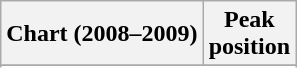<table class="wikitable sortable">
<tr>
<th>Chart (2008–2009)</th>
<th>Peak<br>position</th>
</tr>
<tr>
</tr>
<tr>
</tr>
<tr>
</tr>
<tr>
</tr>
<tr>
</tr>
<tr>
</tr>
<tr>
</tr>
<tr>
</tr>
<tr>
</tr>
<tr>
</tr>
</table>
